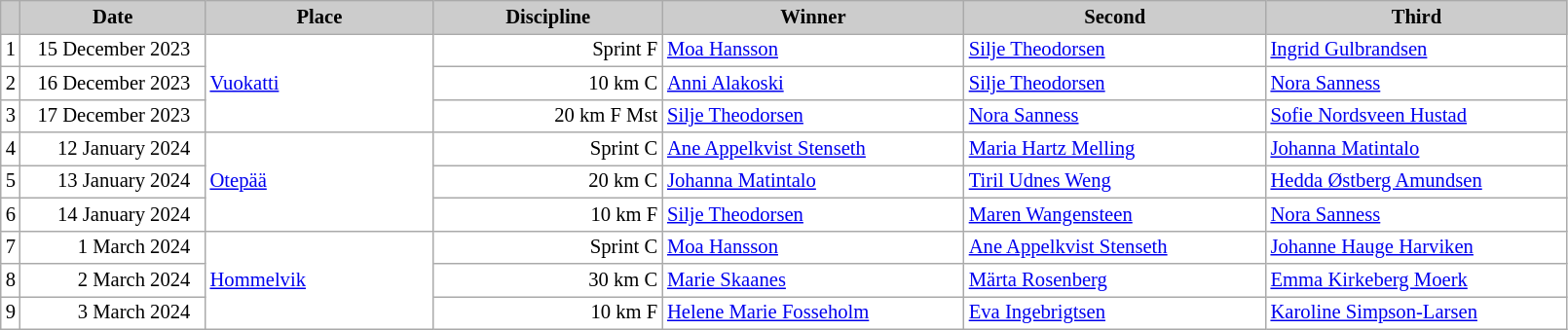<table class="wikitable plainrowheaders" style="background:#fff; font-size:86%; line-height:16px; border:grey solid 1px; border-collapse:collapse;">
<tr style="background:#ccc; text-align:center;">
<th scope="col" style="background:#ccc; width=30 px;"></th>
<th scope="col" style="background:#ccc; width:120px;">Date</th>
<th scope="col" style="background:#ccc; width:150px;">Place</th>
<th scope="col" style="background:#ccc; width:150px;">Discipline</th>
<th scope="col" style="background:#ccc; width:200px;">Winner</th>
<th scope="col" style="background:#ccc; width:200px;">Second</th>
<th scope="col" style="background:#ccc; width:200px;">Third</th>
</tr>
<tr>
<td align=center>1</td>
<td align=right>15 December 2023  </td>
<td rowspan=3> <a href='#'>Vuokatti</a></td>
<td align=right>Sprint F</td>
<td> <a href='#'>Moa Hansson</a></td>
<td> <a href='#'>Silje Theodorsen</a></td>
<td> <a href='#'>Ingrid Gulbrandsen</a></td>
</tr>
<tr>
<td align=center>2</td>
<td align=right>16 December 2023  </td>
<td align=right>10 km C</td>
<td> <a href='#'>Anni Alakoski</a></td>
<td> <a href='#'>Silje Theodorsen</a></td>
<td> <a href='#'>Nora Sanness</a></td>
</tr>
<tr>
<td align=center>3</td>
<td align=right>17 December 2023  </td>
<td align=right>20 km F Mst</td>
<td> <a href='#'>Silje Theodorsen</a></td>
<td> <a href='#'>Nora Sanness</a></td>
<td> <a href='#'>Sofie Nordsveen Hustad</a></td>
</tr>
<tr>
<td align=center>4</td>
<td align=right>12 January 2024  </td>
<td rowspan=3> <a href='#'>Otepää</a></td>
<td align=right>Sprint C</td>
<td> <a href='#'>Ane Appelkvist Stenseth</a></td>
<td> <a href='#'>Maria Hartz Melling</a></td>
<td> <a href='#'>Johanna Matintalo</a></td>
</tr>
<tr>
<td align=center>5</td>
<td align=right>13 January 2024  </td>
<td align=right>20 km C</td>
<td> <a href='#'>Johanna Matintalo</a></td>
<td> <a href='#'>Tiril Udnes Weng</a></td>
<td> <a href='#'>Hedda Østberg Amundsen</a></td>
</tr>
<tr>
<td align=center>6</td>
<td align=right>14 January 2024  </td>
<td align=right>10 km F</td>
<td> <a href='#'>Silje Theodorsen</a></td>
<td> <a href='#'>Maren Wangensteen</a></td>
<td> <a href='#'>Nora Sanness</a></td>
</tr>
<tr>
<td align=center>7</td>
<td align=right>1 March 2024  </td>
<td rowspan=3> <a href='#'>Hommelvik</a></td>
<td align=right>Sprint C</td>
<td> <a href='#'>Moa Hansson</a></td>
<td> <a href='#'>Ane Appelkvist Stenseth</a></td>
<td> <a href='#'>Johanne Hauge Harviken</a></td>
</tr>
<tr>
<td align=center>8</td>
<td align=right>2 March 2024  </td>
<td align=right>30 km C</td>
<td> <a href='#'>Marie Skaanes</a></td>
<td> <a href='#'>Märta Rosenberg</a></td>
<td> <a href='#'>Emma Kirkeberg Moerk</a></td>
</tr>
<tr>
<td align=center>9</td>
<td align=right>3 March 2024  </td>
<td align=right>10 km F</td>
<td> <a href='#'>Helene Marie Fosseholm</a></td>
<td> <a href='#'>Eva Ingebrigtsen</a></td>
<td> <a href='#'>Karoline Simpson-Larsen</a></td>
</tr>
</table>
